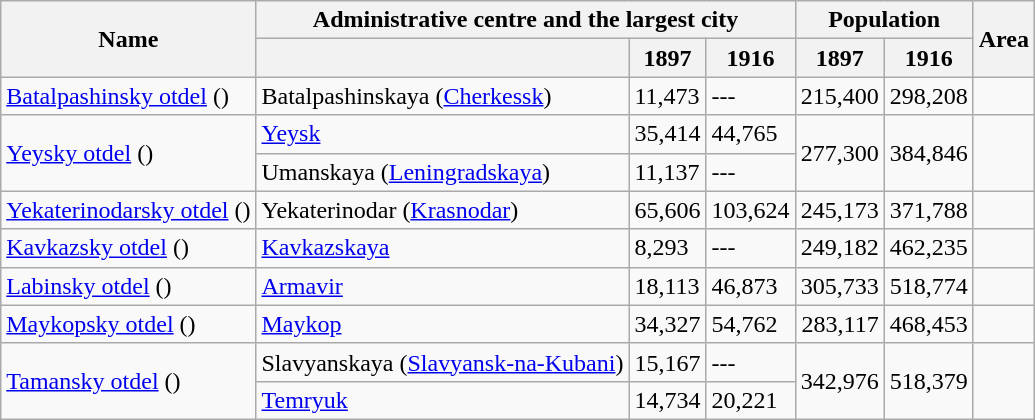<table class="wikitable sortable">
<tr>
<th rowspan="2">Name</th>
<th colspan="3">Administrative centre and the largest city</th>
<th colspan="2">Population</th>
<th rowspan="2">Area</th>
</tr>
<tr>
<th></th>
<th>1897</th>
<th>1916</th>
<th>1897</th>
<th>1916</th>
</tr>
<tr>
<td><a href='#'>Batalpashinsky otdel</a> ()</td>
<td>Batalpashinskaya (<a href='#'>Cherkessk</a>)</td>
<td>11,473</td>
<td>---</td>
<td align="right">215,400</td>
<td align="right">298,208</td>
<td></td>
</tr>
<tr>
<td rowspan="2"><a href='#'>Yeysky otdel</a> ()</td>
<td><a href='#'>Yeysk</a></td>
<td>35,414</td>
<td>44,765</td>
<td rowspan="2" align="right">277,300</td>
<td rowspan="2" align="right">384,846</td>
<td rowspan="2"></td>
</tr>
<tr>
<td>Umanskaya (<a href='#'>Leningradskaya</a>)</td>
<td>11,137</td>
<td>---</td>
</tr>
<tr>
<td><a href='#'>Yekaterinodarsky otdel</a> ()</td>
<td>Yekaterinodar (<a href='#'>Krasnodar</a>)</td>
<td>65,606</td>
<td>103,624</td>
<td align="right">245,173</td>
<td align="right">371,788</td>
<td></td>
</tr>
<tr>
<td><a href='#'>Kavkazsky otdel</a> ()</td>
<td><a href='#'>Kavkazskaya</a></td>
<td>8,293</td>
<td>---</td>
<td align="right">249,182</td>
<td align="right">462,235</td>
<td></td>
</tr>
<tr>
<td><a href='#'>Labinsky otdel</a> ()</td>
<td><a href='#'>Armavir</a></td>
<td>18,113</td>
<td>46,873</td>
<td align="right">305,733</td>
<td align="right">518,774</td>
<td></td>
</tr>
<tr>
<td><a href='#'>Maykopsky otdel</a> ()</td>
<td><a href='#'>Maykop</a></td>
<td>34,327</td>
<td>54,762</td>
<td align="right">283,117</td>
<td align="right">468,453</td>
<td></td>
</tr>
<tr>
<td rowspan="2"><a href='#'>Tamansky otdel</a> ()</td>
<td>Slavyanskaya (<a href='#'>Slavyansk-na-Kubani</a>)</td>
<td>15,167</td>
<td>---</td>
<td rowspan="2" align="right">342,976</td>
<td rowspan="2" align="right">518,379</td>
<td rowspan="2"></td>
</tr>
<tr>
<td><a href='#'>Temryuk</a></td>
<td>14,734</td>
<td>20,221</td>
</tr>
</table>
